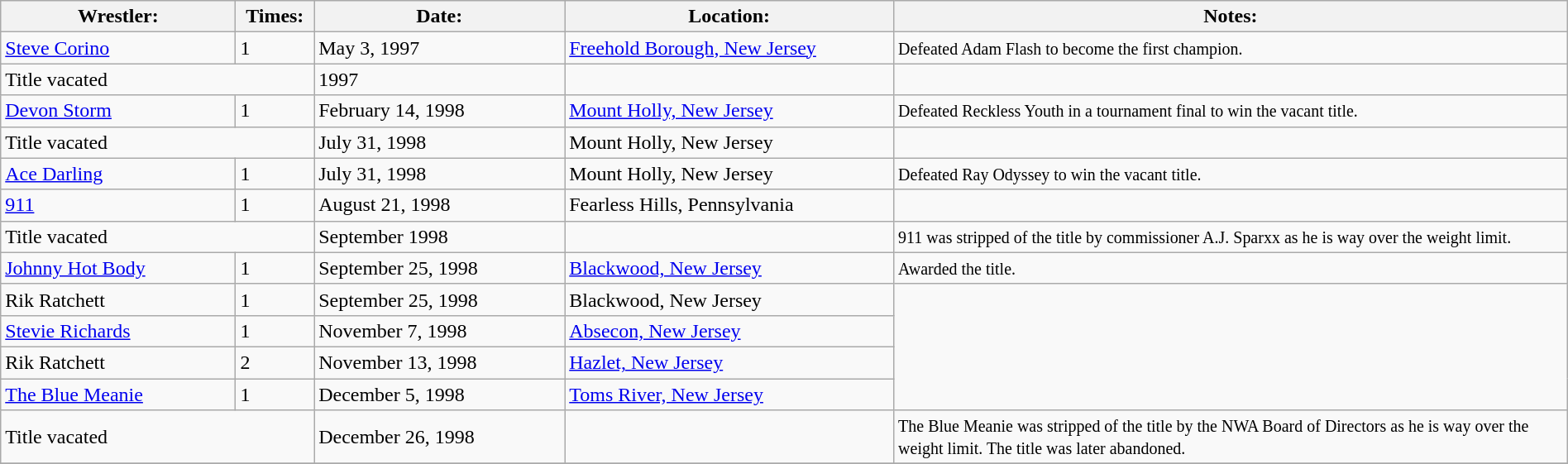<table class="wikitable" width=100%>
<tr>
<th width=15%>Wrestler:</th>
<th width=5%>Times:</th>
<th width=16%>Date:</th>
<th width=21%>Location:</th>
<th width=43%>Notes:</th>
</tr>
<tr>
<td><a href='#'>Steve Corino</a></td>
<td>1</td>
<td>May 3, 1997</td>
<td><a href='#'>Freehold Borough, New Jersey</a></td>
<td><small>Defeated Adam Flash to become the first champion.</small></td>
</tr>
<tr>
<td colspan=2>Title vacated</td>
<td>1997</td>
<td></td>
</tr>
<tr>
<td><a href='#'>Devon Storm</a></td>
<td>1</td>
<td>February 14, 1998</td>
<td><a href='#'>Mount Holly, New Jersey</a></td>
<td><small>Defeated Reckless Youth in a tournament final to win the vacant title.</small></td>
</tr>
<tr>
<td colspan=2>Title vacated</td>
<td>July 31, 1998</td>
<td>Mount Holly, New Jersey</td>
</tr>
<tr>
<td><a href='#'>Ace Darling</a></td>
<td>1</td>
<td>July 31, 1998</td>
<td>Mount Holly, New Jersey</td>
<td><small>Defeated Ray Odyssey to win the vacant title.</small></td>
</tr>
<tr>
<td><a href='#'>911</a></td>
<td>1</td>
<td>August 21, 1998</td>
<td>Fearless Hills, Pennsylvania</td>
</tr>
<tr>
<td colspan=2>Title vacated</td>
<td>September 1998</td>
<td></td>
<td><small>911 was stripped of the title by commissioner A.J. Sparxx as he is way over the weight limit.</small></td>
</tr>
<tr>
<td><a href='#'>Johnny Hot Body</a></td>
<td>1</td>
<td>September 25, 1998</td>
<td><a href='#'>Blackwood, New Jersey</a></td>
<td><small>Awarded the title.</small></td>
</tr>
<tr>
<td>Rik Ratchett</td>
<td>1</td>
<td>September 25, 1998</td>
<td>Blackwood, New Jersey</td>
</tr>
<tr>
<td><a href='#'>Stevie Richards</a></td>
<td>1</td>
<td>November 7, 1998</td>
<td><a href='#'>Absecon, New Jersey</a></td>
</tr>
<tr>
<td>Rik Ratchett</td>
<td>2</td>
<td>November 13, 1998</td>
<td><a href='#'>Hazlet, New Jersey</a></td>
</tr>
<tr>
<td><a href='#'>The Blue Meanie</a></td>
<td>1</td>
<td>December 5, 1998</td>
<td><a href='#'>Toms River, New Jersey</a></td>
</tr>
<tr>
<td colspan=2>Title vacated</td>
<td>December 26, 1998</td>
<td></td>
<td><small>The Blue Meanie was stripped of the title by the NWA Board of Directors as he is way over the weight limit. The title was later abandoned.</small></td>
</tr>
<tr>
</tr>
</table>
